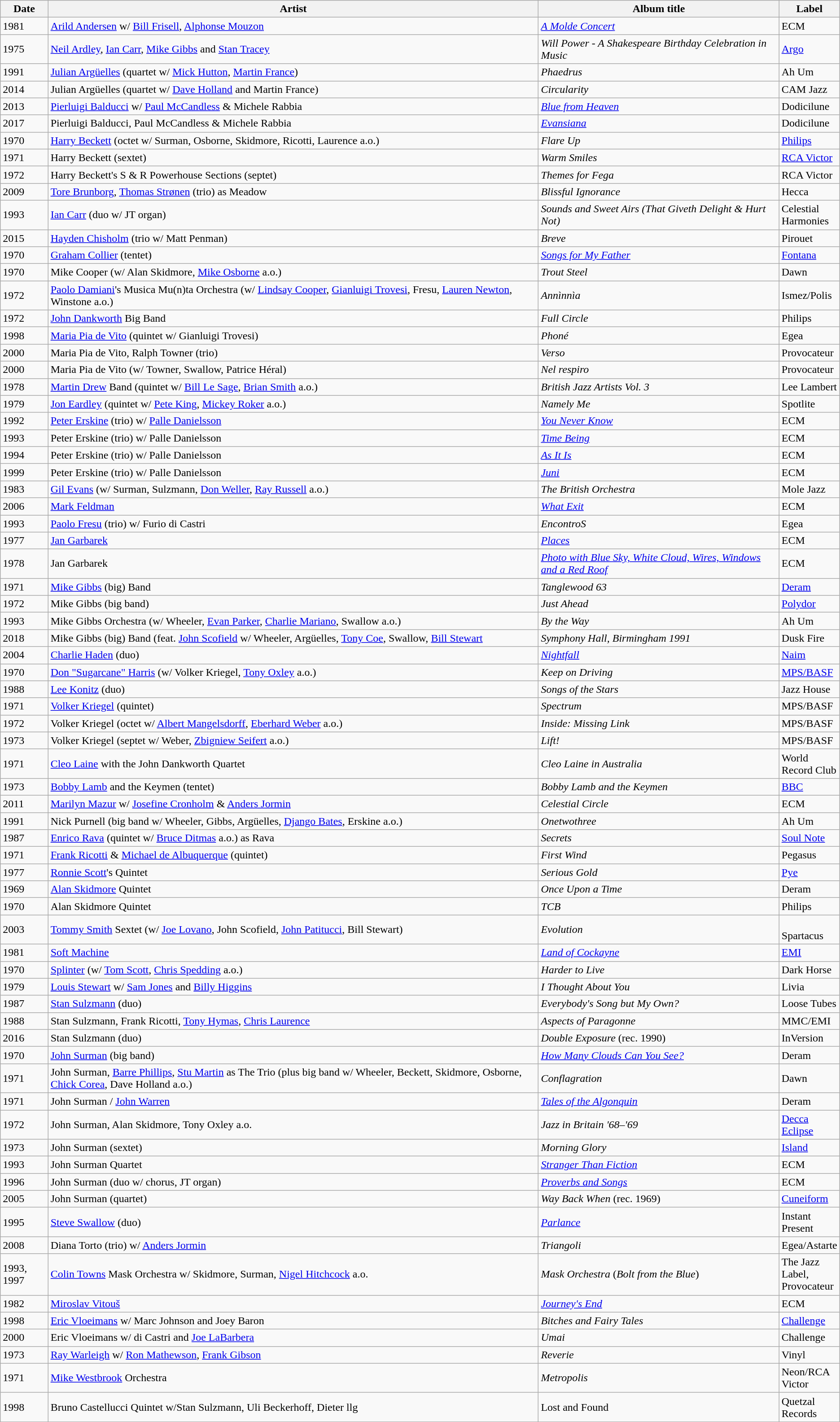<table class="wikitable sortable">
<tr>
<th scope="col">Date</th>
<th scope="col" class="unsortable">Artist</th>
<th scope="col">Album title</th>
<th scope="col" style="width: 55px;">Label</th>
</tr>
<tr>
<td>1981</td>
<td><a href='#'>Arild Andersen</a> w/ <a href='#'>Bill Frisell</a>, <a href='#'>Alphonse Mouzon</a></td>
<td><em><a href='#'>A Molde Concert</a></em></td>
<td>ECM</td>
</tr>
<tr>
<td>1975</td>
<td><a href='#'>Neil Ardley</a>, <a href='#'>Ian Carr</a>, <a href='#'>Mike Gibbs</a> and <a href='#'>Stan Tracey</a></td>
<td><em>Will Power - A Shakespeare Birthday Celebration in Music</em></td>
<td><a href='#'>Argo</a></td>
</tr>
<tr>
<td>1991</td>
<td><a href='#'>Julian Argüelles</a> (quartet w/ <a href='#'>Mick Hutton</a>, <a href='#'>Martin France</a>)</td>
<td><em>Phaedrus</em></td>
<td>Ah Um</td>
</tr>
<tr>
<td>2014</td>
<td>Julian Argüelles (quartet w/ <a href='#'>Dave Holland</a> and Martin France)</td>
<td><em>Circularity</em></td>
<td>CAM Jazz</td>
</tr>
<tr>
<td>2013</td>
<td><a href='#'>Pierluigi Balducci</a> w/ <a href='#'>Paul McCandless</a> & Michele Rabbia</td>
<td><em><a href='#'>Blue from Heaven</a></em></td>
<td>Dodicilune</td>
</tr>
<tr>
<td>2017</td>
<td>Pierluigi Balducci, Paul McCandless & Michele Rabbia</td>
<td><em><a href='#'>Evansiana</a></em></td>
<td>Dodicilune</td>
</tr>
<tr>
<td>1970</td>
<td><a href='#'>Harry Beckett</a> (octet w/ Surman, Osborne, Skidmore, Ricotti, Laurence a.o.)</td>
<td><em>Flare Up</em></td>
<td><a href='#'>Philips</a></td>
</tr>
<tr>
<td>1971</td>
<td>Harry Beckett (sextet)</td>
<td><em>Warm Smiles</em></td>
<td><a href='#'>RCA Victor</a></td>
</tr>
<tr>
<td>1972</td>
<td>Harry Beckett's S & R Powerhouse Sections (septet)</td>
<td><em>Themes for Fega</em></td>
<td>RCA Victor</td>
</tr>
<tr>
<td>2009</td>
<td><a href='#'>Tore Brunborg</a>, <a href='#'>Thomas Strønen</a> (trio) as Meadow</td>
<td><em>Blissful Ignorance</em></td>
<td>Hecca</td>
</tr>
<tr>
<td>1993</td>
<td><a href='#'>Ian Carr</a> (duo w/ JT organ)</td>
<td><em>Sounds and Sweet Airs (That Giveth Delight & Hurt Not)</em></td>
<td>Celestial Harmonies</td>
</tr>
<tr>
<td>2015</td>
<td><a href='#'>Hayden Chisholm</a> (trio w/ Matt Penman)</td>
<td><em>Breve</em></td>
<td>Pirouet</td>
</tr>
<tr>
<td>1970</td>
<td><a href='#'>Graham Collier</a> (tentet)</td>
<td><em><a href='#'>Songs for My Father</a></em></td>
<td><a href='#'>Fontana</a></td>
</tr>
<tr>
<td>1970</td>
<td>Mike Cooper (w/ Alan Skidmore, <a href='#'>Mike Osborne</a> a.o.)</td>
<td><em>Trout Steel</em></td>
<td>Dawn</td>
</tr>
<tr>
<td>1972</td>
<td><a href='#'>Paolo Damiani</a>'s Musica Mu(n)ta Orchestra (w/ <a href='#'>Lindsay Cooper</a>, <a href='#'>Gianluigi Trovesi</a>, Fresu, <a href='#'>Lauren Newton</a>, Winstone a.o.)</td>
<td><em>Annìnnìa</em></td>
<td>Ismez/Polis</td>
</tr>
<tr>
<td>1972</td>
<td><a href='#'>John Dankworth</a> Big Band</td>
<td><em>Full Circle</em></td>
<td>Philips</td>
</tr>
<tr>
<td>1998</td>
<td><a href='#'>Maria Pia de Vito</a> (quintet w/ Gianluigi Trovesi)</td>
<td><em>Phoné</em></td>
<td>Egea</td>
</tr>
<tr>
<td>2000</td>
<td>Maria Pia de Vito, Ralph Towner (trio)</td>
<td><em>Verso</em></td>
<td>Provocateur</td>
</tr>
<tr>
<td>2000</td>
<td>Maria Pia de Vito (w/ Towner, Swallow, Patrice Héral)</td>
<td><em>Nel respiro</em></td>
<td>Provocateur</td>
</tr>
<tr>
<td>1978</td>
<td><a href='#'>Martin Drew</a> Band (quintet w/ <a href='#'>Bill Le Sage</a>, <a href='#'>Brian Smith</a> a.o.)</td>
<td><em>British Jazz Artists Vol. 3</em></td>
<td>Lee Lambert</td>
</tr>
<tr>
<td>1979</td>
<td><a href='#'>Jon Eardley</a> (quintet w/ <a href='#'>Pete King</a>, <a href='#'>Mickey Roker</a> a.o.)</td>
<td><em>Namely Me</em></td>
<td>Spotlite</td>
</tr>
<tr>
<td>1992</td>
<td><a href='#'>Peter Erskine</a> (trio) w/ <a href='#'>Palle Danielsson</a></td>
<td><em><a href='#'>You Never Know</a></em></td>
<td>ECM</td>
</tr>
<tr>
<td>1993</td>
<td>Peter Erskine (trio) w/ Palle Danielsson</td>
<td><em><a href='#'>Time Being</a></em></td>
<td>ECM</td>
</tr>
<tr>
<td>1994</td>
<td>Peter Erskine (trio) w/ Palle Danielsson</td>
<td><em><a href='#'>As It Is</a></em></td>
<td>ECM</td>
</tr>
<tr>
<td>1999</td>
<td>Peter Erskine (trio) w/ Palle Danielsson</td>
<td><em><a href='#'>Juni</a></em></td>
<td>ECM</td>
</tr>
<tr>
<td>1983</td>
<td><a href='#'>Gil Evans</a> (w/ Surman, Sulzmann, <a href='#'>Don Weller</a>, <a href='#'>Ray Russell</a> a.o.)</td>
<td><em>The British Orchestra</em></td>
<td>Mole Jazz</td>
</tr>
<tr>
<td>2006</td>
<td><a href='#'>Mark Feldman</a></td>
<td><em><a href='#'>What Exit</a></em></td>
<td>ECM</td>
</tr>
<tr>
<td>1993</td>
<td><a href='#'>Paolo Fresu</a> (trio) w/ Furio di Castri</td>
<td><em>EncontroS</em></td>
<td>Egea</td>
</tr>
<tr>
<td>1977</td>
<td><a href='#'>Jan Garbarek</a></td>
<td><em><a href='#'>Places</a></em></td>
<td>ECM</td>
</tr>
<tr>
<td>1978</td>
<td>Jan Garbarek</td>
<td><em><a href='#'>Photo with Blue Sky, White Cloud, Wires, Windows and a Red Roof</a></em></td>
<td>ECM</td>
</tr>
<tr>
<td>1971</td>
<td><a href='#'>Mike Gibbs</a> (big) Band</td>
<td><em>Tanglewood 63</em></td>
<td><a href='#'>Deram</a></td>
</tr>
<tr>
<td>1972</td>
<td>Mike Gibbs (big band)</td>
<td><em>Just Ahead</em></td>
<td><a href='#'>Polydor</a></td>
</tr>
<tr>
<td>1993</td>
<td>Mike Gibbs Orchestra (w/ Wheeler, <a href='#'>Evan Parker</a>, <a href='#'>Charlie Mariano</a>, Swallow a.o.)</td>
<td><em>By the Way</em></td>
<td>Ah Um</td>
</tr>
<tr>
<td>2018</td>
<td>Mike Gibbs (big) Band (feat. <a href='#'>John Scofield</a> w/ Wheeler, Argüelles, <a href='#'>Tony Coe</a>, Swallow, <a href='#'>Bill Stewart</a></td>
<td><em>Symphony Hall, Birmingham 1991</em></td>
<td>Dusk Fire</td>
</tr>
<tr>
<td>2004</td>
<td><a href='#'>Charlie Haden</a> (duo)</td>
<td><em><a href='#'>Nightfall</a></em></td>
<td><a href='#'>Naim</a></td>
</tr>
<tr>
<td>1970</td>
<td><a href='#'>Don "Sugarcane" Harris</a> (w/ Volker Kriegel, <a href='#'>Tony Oxley</a> a.o.)</td>
<td><em>Keep on Driving</em></td>
<td><a href='#'>MPS/BASF</a></td>
</tr>
<tr>
<td>1988</td>
<td><a href='#'>Lee Konitz</a> (duo)</td>
<td><em>Songs of the Stars</em></td>
<td>Jazz House</td>
</tr>
<tr>
<td>1971</td>
<td><a href='#'>Volker Kriegel</a> (quintet)</td>
<td><em>Spectrum</em></td>
<td>MPS/BASF</td>
</tr>
<tr>
<td>1972</td>
<td>Volker Kriegel (octet w/ <a href='#'>Albert Mangelsdorff</a>, <a href='#'>Eberhard Weber</a> a.o.)</td>
<td><em>Inside: Missing Link</em></td>
<td>MPS/BASF</td>
</tr>
<tr>
<td>1973</td>
<td>Volker Kriegel (septet w/ Weber, <a href='#'>Zbigniew Seifert</a> a.o.)</td>
<td><em>Lift!</em></td>
<td>MPS/BASF</td>
</tr>
<tr>
<td>1971</td>
<td><a href='#'>Cleo Laine</a> with the John Dankworth Quartet</td>
<td><em>Cleo Laine in Australia</em></td>
<td>World Record Club</td>
</tr>
<tr>
<td>1973</td>
<td><a href='#'>Bobby Lamb</a> and the Keymen (tentet)</td>
<td><em>Bobby Lamb and the Keymen</em></td>
<td><a href='#'>BBC</a></td>
</tr>
<tr>
<td>2011</td>
<td><a href='#'>Marilyn Mazur</a> w/ <a href='#'>Josefine Cronholm</a> & <a href='#'>Anders Jormin</a></td>
<td><em>Celestial Circle</em></td>
<td>ECM</td>
</tr>
<tr>
<td>1991</td>
<td>Nick Purnell (big band w/ Wheeler, Gibbs, Argüelles, <a href='#'>Django Bates</a>, Erskine a.o.)</td>
<td><em>Onetwothree</em></td>
<td>Ah Um</td>
</tr>
<tr>
<td>1987</td>
<td><a href='#'>Enrico Rava</a> (quintet w/ <a href='#'>Bruce Ditmas</a> a.o.) as Rava</td>
<td><em>Secrets</em></td>
<td><a href='#'>Soul Note</a></td>
</tr>
<tr>
<td>1971</td>
<td><a href='#'>Frank Ricotti</a> & <a href='#'>Michael de Albuquerque</a> (quintet)</td>
<td><em>First Wind</em></td>
<td>Pegasus</td>
</tr>
<tr>
<td>1977</td>
<td><a href='#'>Ronnie Scott</a>'s Quintet</td>
<td><em>Serious Gold</em></td>
<td><a href='#'>Pye</a></td>
</tr>
<tr>
<td>1969</td>
<td><a href='#'>Alan Skidmore</a> Quintet</td>
<td><em>Once Upon a Time</em></td>
<td>Deram</td>
</tr>
<tr>
<td>1970</td>
<td>Alan Skidmore Quintet</td>
<td><em>TCB</em></td>
<td>Philips</td>
</tr>
<tr>
<td>2003</td>
<td><a href='#'>Tommy Smith</a> Sextet (w/ <a href='#'>Joe Lovano</a>, John Scofield, <a href='#'>John Patitucci</a>, Bill Stewart)</td>
<td><em>Evolution</em></td>
<td><br>Spartacus</td>
</tr>
<tr>
<td>1981</td>
<td><a href='#'>Soft Machine</a></td>
<td><em><a href='#'>Land of Cockayne</a></em></td>
<td><a href='#'>EMI</a></td>
</tr>
<tr>
<td>1970</td>
<td><a href='#'>Splinter</a> (w/ <a href='#'>Tom Scott</a>, <a href='#'>Chris Spedding</a> a.o.)</td>
<td><em>Harder to Live</em></td>
<td>Dark Horse</td>
</tr>
<tr>
<td>1979</td>
<td><a href='#'>Louis Stewart</a> w/ <a href='#'>Sam Jones</a> and <a href='#'>Billy Higgins</a></td>
<td><em>I Thought About You</em></td>
<td>Livia</td>
</tr>
<tr>
<td>1987</td>
<td><a href='#'>Stan Sulzmann</a> (duo)</td>
<td><em>Everybody's Song but My Own?</em></td>
<td>Loose Tubes</td>
</tr>
<tr>
<td>1988</td>
<td>Stan Sulzmann, Frank Ricotti, <a href='#'>Tony Hymas</a>, <a href='#'>Chris Laurence</a></td>
<td><em>Aspects of Paragonne</em></td>
<td>MMC/EMI</td>
</tr>
<tr>
<td>2016</td>
<td>Stan Sulzmann (duo)</td>
<td><em>Double Exposure</em> (rec. 1990)</td>
<td>InVersion</td>
</tr>
<tr>
<td>1970</td>
<td><a href='#'>John Surman</a> (big band)</td>
<td><em><a href='#'>How Many Clouds Can You See?</a></em></td>
<td>Deram</td>
</tr>
<tr>
<td>1971</td>
<td>John Surman, <a href='#'>Barre Phillips</a>, <a href='#'>Stu Martin</a> as The Trio (plus big band w/ Wheeler, Beckett, Skidmore, Osborne, <a href='#'>Chick Corea</a>, Dave Holland a.o.)</td>
<td><em>Conflagration</em></td>
<td>Dawn</td>
</tr>
<tr>
<td>1971</td>
<td>John Surman / <a href='#'>John Warren</a></td>
<td><em><a href='#'>Tales of the Algonquin</a></em></td>
<td>Deram</td>
</tr>
<tr>
<td>1972</td>
<td>John Surman, Alan Skidmore, Tony Oxley a.o.</td>
<td><em>Jazz in Britain '68–'69</em></td>
<td><a href='#'>Decca Eclipse</a></td>
</tr>
<tr>
<td>1973</td>
<td>John Surman (sextet)</td>
<td><em>Morning Glory</em></td>
<td><a href='#'>Island</a></td>
</tr>
<tr>
<td>1993</td>
<td>John Surman Quartet</td>
<td><em><a href='#'>Stranger Than Fiction</a></em></td>
<td>ECM</td>
</tr>
<tr>
<td>1996</td>
<td>John Surman (duo w/ chorus, JT organ)</td>
<td><em><a href='#'>Proverbs and Songs</a></em></td>
<td>ECM</td>
</tr>
<tr>
<td>2005</td>
<td>John Surman (quartet)</td>
<td><em>Way Back When</em> (rec. 1969)</td>
<td><a href='#'>Cuneiform</a></td>
</tr>
<tr>
<td>1995</td>
<td><a href='#'>Steve Swallow</a> (duo)</td>
<td><em><a href='#'>Parlance</a></em></td>
<td>Instant Present</td>
</tr>
<tr>
<td>2008</td>
<td>Diana Torto (trio) w/ <a href='#'>Anders Jormin</a></td>
<td><em>Triangoli</em></td>
<td>Egea/Astarte</td>
</tr>
<tr>
<td>1993, 1997</td>
<td><a href='#'>Colin Towns</a> Mask Orchestra w/ Skidmore, Surman, <a href='#'>Nigel Hitchcock</a> a.o.</td>
<td><em>Mask Orchestra</em> (<em>Bolt from the Blue</em>)</td>
<td>The Jazz Label, Provocateur</td>
</tr>
<tr>
<td>1982</td>
<td><a href='#'>Miroslav Vitouš</a></td>
<td><em><a href='#'>Journey's End</a></em></td>
<td>ECM</td>
</tr>
<tr>
<td>1998</td>
<td><a href='#'>Eric Vloeimans</a> w/ Marc Johnson and Joey Baron</td>
<td><em>Bitches and Fairy Tales</em></td>
<td><a href='#'>Challenge</a></td>
</tr>
<tr>
<td>2000</td>
<td>Eric Vloeimans w/ di Castri and <a href='#'>Joe LaBarbera</a></td>
<td><em>Umai</em></td>
<td>Challenge</td>
</tr>
<tr>
<td>1973</td>
<td><a href='#'>Ray Warleigh</a> w/ <a href='#'>Ron Mathewson</a>, <a href='#'>Frank Gibson</a></td>
<td><em>Reverie</em></td>
<td>Vinyl</td>
</tr>
<tr>
<td>1971</td>
<td><a href='#'>Mike Westbrook</a> Orchestra</td>
<td><em>Metropolis</em></td>
<td>Neon/RCA Victor</td>
</tr>
<tr>
<td>1998</td>
<td>Bruno Castellucci Quintet w/Stan Sulzmann, Uli Beckerhoff, Dieter llg</td>
<td>Lost and Found</td>
<td>Quetzal Records</td>
</tr>
</table>
